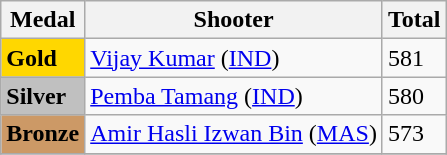<table class="wikitable">
<tr>
<th>Medal</th>
<th>Shooter</th>
<th>Total</th>
</tr>
<tr>
<td rowspan="1" bgcolor="gold"><strong>Gold</strong></td>
<td> <a href='#'>Vijay Kumar</a> (<a href='#'>IND</a>)</td>
<td>581</td>
</tr>
<tr>
<td rowspan="1" bgcolor="silver"><strong>Silver</strong></td>
<td> <a href='#'>Pemba Tamang</a> (<a href='#'>IND</a>)</td>
<td>580</td>
</tr>
<tr>
<td rowspan="1" bgcolor="cc9966"><strong>Bronze</strong></td>
<td> <a href='#'>Amir Hasli Izwan Bin</a> (<a href='#'>MAS</a>)</td>
<td>573</td>
</tr>
<tr>
</tr>
</table>
